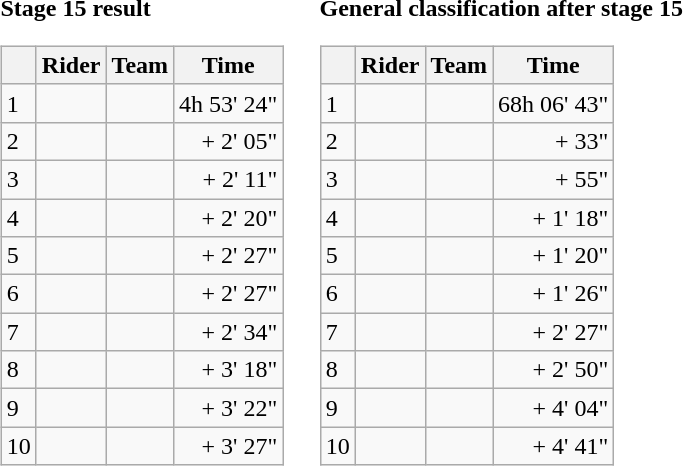<table>
<tr>
<td><strong>Stage 15 result</strong><br><table class="wikitable">
<tr>
<th></th>
<th>Rider</th>
<th>Team</th>
<th>Time</th>
</tr>
<tr>
<td>1</td>
<td> </td>
<td></td>
<td align=right>4h 53' 24"</td>
</tr>
<tr>
<td>2</td>
<td></td>
<td></td>
<td align=right>+ 2' 05"</td>
</tr>
<tr>
<td>3</td>
<td> </td>
<td></td>
<td align=right>+ 2' 11"</td>
</tr>
<tr>
<td>4</td>
<td></td>
<td></td>
<td align=right>+ 2' 20"</td>
</tr>
<tr>
<td>5</td>
<td></td>
<td></td>
<td align=right>+ 2' 27"</td>
</tr>
<tr>
<td>6</td>
<td></td>
<td></td>
<td align=right>+ 2' 27"</td>
</tr>
<tr>
<td>7</td>
<td></td>
<td></td>
<td align=right>+ 2' 34"</td>
</tr>
<tr>
<td>8</td>
<td></td>
<td></td>
<td align=right>+ 3' 18"</td>
</tr>
<tr>
<td>9</td>
<td></td>
<td></td>
<td align=right>+ 3' 22"</td>
</tr>
<tr>
<td>10</td>
<td></td>
<td></td>
<td align=right>+ 3' 27"</td>
</tr>
</table>
</td>
<td></td>
<td><strong>General classification after stage 15</strong><br><table class="wikitable">
<tr>
<th></th>
<th>Rider</th>
<th>Team</th>
<th>Time</th>
</tr>
<tr>
<td>1</td>
<td> </td>
<td></td>
<td align="right">68h 06' 43"</td>
</tr>
<tr>
<td>2</td>
<td> </td>
<td></td>
<td align="right">+ 33"</td>
</tr>
<tr>
<td>3</td>
<td></td>
<td></td>
<td align="right">+ 55"</td>
</tr>
<tr>
<td>4</td>
<td></td>
<td></td>
<td align="right">+ 1' 18"</td>
</tr>
<tr>
<td>5</td>
<td></td>
<td></td>
<td align="right">+ 1' 20"</td>
</tr>
<tr>
<td>6</td>
<td></td>
<td></td>
<td align="right">+ 1' 26"</td>
</tr>
<tr>
<td>7</td>
<td></td>
<td></td>
<td align="right">+ 2' 27"</td>
</tr>
<tr>
<td>8</td>
<td></td>
<td></td>
<td align="right">+ 2' 50"</td>
</tr>
<tr>
<td>9</td>
<td></td>
<td></td>
<td align="right">+ 4' 04"</td>
</tr>
<tr>
<td>10</td>
<td> </td>
<td></td>
<td align="right">+ 4' 41"</td>
</tr>
</table>
</td>
</tr>
</table>
